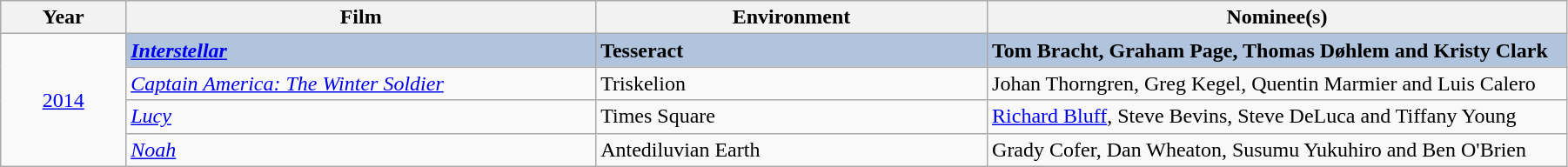<table class="wikitable" width="95%" cellpadding="5">
<tr>
<th width="8%">Year</th>
<th width="30%">Film</th>
<th width="25%">Environment</th>
<th width="40%">Nominee(s)</th>
</tr>
<tr>
<td rowspan="4" style="text-align:center;"><a href='#'>2014</a><br></td>
<td style="background:#B0C4DE;"><strong><em><a href='#'>Interstellar</a></em></strong></td>
<td style="background:#B0C4DE;"><strong>Tesseract</strong></td>
<td style="background:#B0C4DE;"><strong>Tom Bracht, Graham Page, Thomas Døhlem and Kristy Clark</strong></td>
</tr>
<tr>
<td><em><a href='#'>Captain America: The Winter Soldier</a></em></td>
<td>Triskelion</td>
<td>Johan Thorngren, Greg Kegel, Quentin Marmier and Luis Calero</td>
</tr>
<tr>
<td><em><a href='#'>Lucy</a></em></td>
<td>Times Square</td>
<td><a href='#'>Richard Bluff</a>, Steve Bevins, Steve DeLuca and Tiffany Young</td>
</tr>
<tr>
<td><em><a href='#'>Noah</a></em></td>
<td>Antediluvian Earth</td>
<td>Grady Cofer, Dan Wheaton, Susumu Yukuhiro and Ben O'Brien</td>
</tr>
</table>
